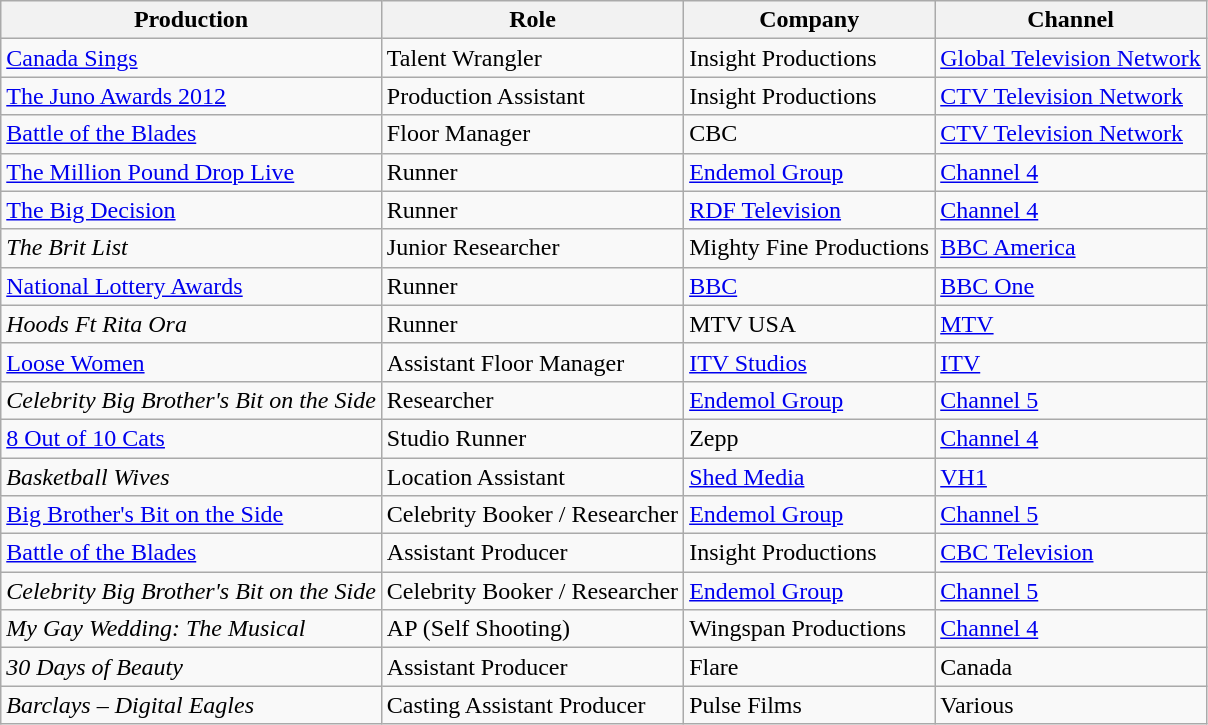<table class="wikitable" style="text-align=left">
<tr>
<th>Production</th>
<th>Role</th>
<th>Company</th>
<th>Channel</th>
</tr>
<tr>
<td><a href='#'>Canada Sings</a></td>
<td>Talent Wrangler</td>
<td>Insight Productions</td>
<td><a href='#'>Global Television Network</a></td>
</tr>
<tr>
<td><a href='#'>The Juno Awards 2012</a></td>
<td>Production Assistant</td>
<td>Insight Productions</td>
<td><a href='#'>CTV Television Network</a></td>
</tr>
<tr>
<td><a href='#'>Battle of the Blades</a></td>
<td>Floor Manager</td>
<td>CBC</td>
<td><a href='#'>CTV Television Network</a></td>
</tr>
<tr>
<td><a href='#'>The Million Pound Drop Live</a></td>
<td>Runner</td>
<td><a href='#'>Endemol Group</a></td>
<td><a href='#'>Channel 4</a></td>
</tr>
<tr>
<td><a href='#'>The Big Decision</a></td>
<td>Runner</td>
<td><a href='#'>RDF Television</a></td>
<td><a href='#'>Channel 4</a></td>
</tr>
<tr>
<td><em>The Brit List</em></td>
<td>Junior Researcher</td>
<td>Mighty Fine Productions</td>
<td><a href='#'>BBC America</a></td>
</tr>
<tr>
<td><a href='#'>National Lottery Awards</a></td>
<td>Runner</td>
<td><a href='#'>BBC</a></td>
<td><a href='#'>BBC One</a></td>
</tr>
<tr>
<td><em>Hoods Ft Rita Ora</em></td>
<td>Runner</td>
<td>MTV USA</td>
<td><a href='#'>MTV</a></td>
</tr>
<tr>
<td><a href='#'>Loose Women</a></td>
<td>Assistant Floor Manager</td>
<td><a href='#'>ITV Studios</a></td>
<td><a href='#'>ITV</a></td>
</tr>
<tr>
<td><em>Celebrity Big Brother's Bit on the Side</em></td>
<td>Researcher</td>
<td><a href='#'>Endemol Group</a></td>
<td><a href='#'>Channel 5</a></td>
</tr>
<tr>
<td><a href='#'>8 Out of 10 Cats</a></td>
<td>Studio Runner</td>
<td>Zepp</td>
<td><a href='#'>Channel 4</a></td>
</tr>
<tr>
<td><em>Basketball Wives</em></td>
<td>Location Assistant</td>
<td><a href='#'>Shed Media</a></td>
<td><a href='#'>VH1</a></td>
</tr>
<tr>
<td><a href='#'>Big Brother's Bit on the Side</a></td>
<td>Celebrity Booker / Researcher</td>
<td><a href='#'>Endemol Group</a></td>
<td><a href='#'>Channel 5</a></td>
</tr>
<tr>
<td><a href='#'>Battle of the Blades</a></td>
<td>Assistant Producer</td>
<td>Insight Productions</td>
<td><a href='#'>CBC Television</a></td>
</tr>
<tr>
<td><em>Celebrity Big Brother's Bit on the Side</em></td>
<td>Celebrity Booker / Researcher</td>
<td><a href='#'>Endemol Group</a></td>
<td><a href='#'>Channel 5</a></td>
</tr>
<tr>
<td><em>My Gay Wedding: The Musical</em></td>
<td>AP (Self Shooting)</td>
<td>Wingspan Productions</td>
<td><a href='#'>Channel 4</a></td>
</tr>
<tr>
<td><em>30 Days of Beauty</em></td>
<td>Assistant Producer</td>
<td>Flare</td>
<td>Canada</td>
</tr>
<tr>
<td><em>Barclays – Digital Eagles</em></td>
<td>Casting Assistant Producer</td>
<td>Pulse Films</td>
<td>Various</td>
</tr>
</table>
